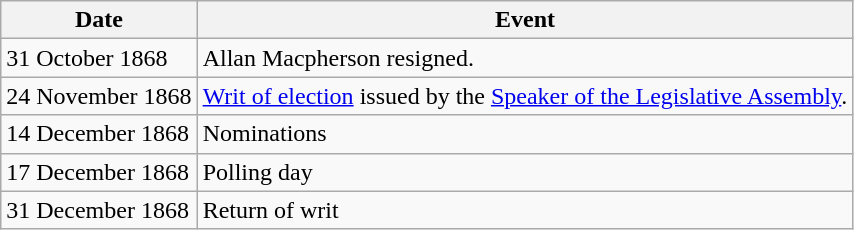<table class="wikitable">
<tr>
<th>Date</th>
<th>Event</th>
</tr>
<tr>
<td>31 October 1868</td>
<td>Allan Macpherson resigned.</td>
</tr>
<tr>
<td>24 November 1868</td>
<td><a href='#'>Writ of election</a> issued by the <a href='#'>Speaker of the Legislative Assembly</a>.</td>
</tr>
<tr>
<td>14 December 1868</td>
<td>Nominations</td>
</tr>
<tr>
<td>17 December 1868</td>
<td>Polling day</td>
</tr>
<tr>
<td>31 December 1868</td>
<td>Return of writ</td>
</tr>
</table>
